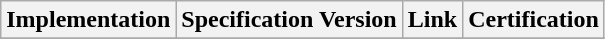<table class="wikitable sortable">
<tr>
<th>Implementation</th>
<th>Specification Version</th>
<th>Link</th>
<th>Certification</th>
</tr>
<tr>
</tr>
</table>
